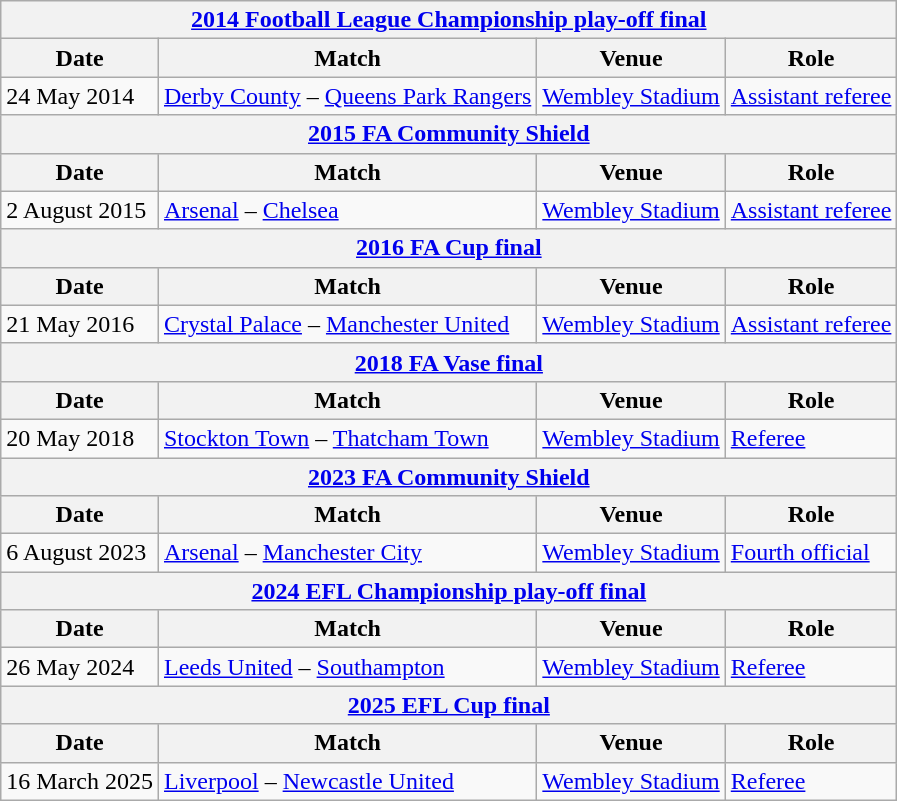<table class="wikitable">
<tr>
<th colspan="4"><a href='#'>2014 Football League Championship play-off final</a></th>
</tr>
<tr>
<th>Date</th>
<th>Match</th>
<th>Venue</th>
<th>Role</th>
</tr>
<tr>
<td>24 May 2014</td>
<td><a href='#'>Derby County</a> – <a href='#'>Queens Park Rangers</a></td>
<td><a href='#'>Wembley Stadium</a></td>
<td><a href='#'>Assistant referee</a></td>
</tr>
<tr>
<th colspan="4"><a href='#'>2015 FA Community Shield</a></th>
</tr>
<tr>
<th>Date</th>
<th>Match</th>
<th>Venue</th>
<th>Role</th>
</tr>
<tr>
<td>2 August 2015</td>
<td><a href='#'>Arsenal</a> – <a href='#'>Chelsea</a></td>
<td><a href='#'>Wembley Stadium</a></td>
<td><a href='#'>Assistant referee</a></td>
</tr>
<tr>
<th colspan="4"><a href='#'>2016 FA Cup final</a></th>
</tr>
<tr>
<th>Date</th>
<th>Match</th>
<th>Venue</th>
<th>Role</th>
</tr>
<tr>
<td>21 May 2016</td>
<td><a href='#'>Crystal Palace</a> – <a href='#'>Manchester United</a></td>
<td><a href='#'>Wembley Stadium</a></td>
<td><a href='#'>Assistant referee</a></td>
</tr>
<tr>
<th colspan="4"><a href='#'>2018 FA Vase final</a></th>
</tr>
<tr>
<th>Date</th>
<th>Match</th>
<th>Venue</th>
<th>Role</th>
</tr>
<tr>
<td>20 May 2018</td>
<td><a href='#'>Stockton Town</a> – <a href='#'>Thatcham Town</a></td>
<td><a href='#'>Wembley Stadium</a></td>
<td><a href='#'>Referee</a></td>
</tr>
<tr>
<th colspan="4"><a href='#'>2023 FA Community Shield</a></th>
</tr>
<tr>
<th>Date</th>
<th>Match</th>
<th>Venue</th>
<th>Role</th>
</tr>
<tr>
<td>6 August 2023</td>
<td><a href='#'>Arsenal</a> – <a href='#'>Manchester City</a></td>
<td><a href='#'>Wembley Stadium</a></td>
<td><a href='#'>Fourth official</a></td>
</tr>
<tr>
<th colspan="4"><a href='#'>2024 EFL Championship play-off final</a></th>
</tr>
<tr>
<th>Date</th>
<th>Match</th>
<th>Venue</th>
<th>Role</th>
</tr>
<tr>
<td>26 May 2024</td>
<td><a href='#'>Leeds United</a> – <a href='#'>Southampton</a></td>
<td><a href='#'>Wembley Stadium</a></td>
<td><a href='#'>Referee</a></td>
</tr>
<tr>
<th colspan="4"><a href='#'>2025 EFL Cup final</a></th>
</tr>
<tr>
<th>Date</th>
<th>Match</th>
<th>Venue</th>
<th>Role</th>
</tr>
<tr>
<td>16 March 2025</td>
<td><a href='#'>Liverpool</a> – <a href='#'>Newcastle United</a></td>
<td><a href='#'>Wembley Stadium</a></td>
<td><a href='#'>Referee</a></td>
</tr>
</table>
